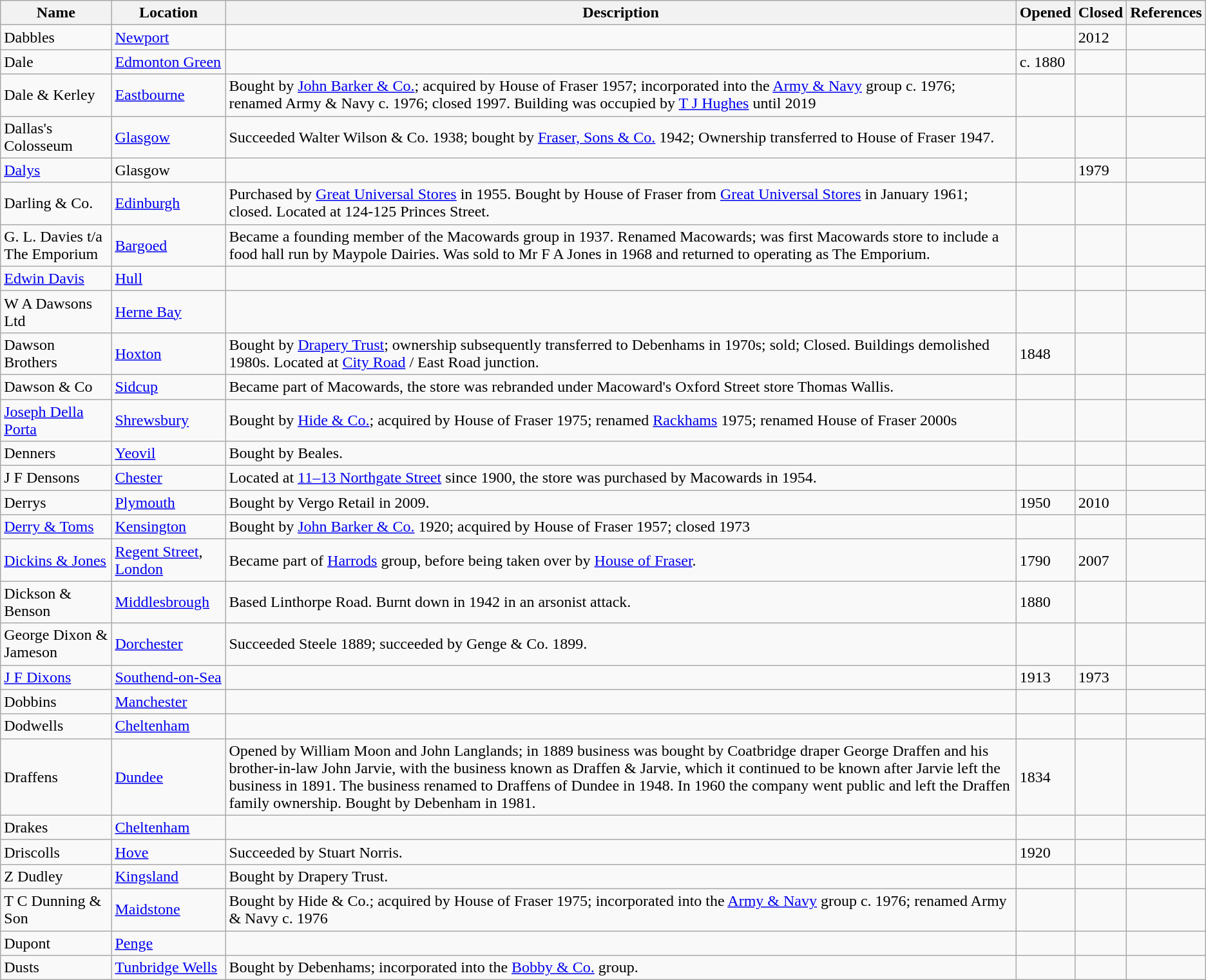<table class="wikitable">
<tr>
<th>Name</th>
<th>Location</th>
<th>Description</th>
<th>Opened</th>
<th>Closed</th>
<th>References</th>
</tr>
<tr>
<td>Dabbles</td>
<td><a href='#'>Newport</a></td>
<td></td>
<td></td>
<td>2012</td>
<td></td>
</tr>
<tr>
<td>Dale</td>
<td><a href='#'>Edmonton Green</a></td>
<td></td>
<td>c. 1880</td>
<td></td>
<td></td>
</tr>
<tr>
<td>Dale & Kerley</td>
<td><a href='#'>Eastbourne</a></td>
<td>Bought by <a href='#'>John Barker & Co.</a>; acquired by House of Fraser 1957; incorporated into the <a href='#'>Army & Navy</a> group c. 1976; renamed Army & Navy c. 1976; closed 1997. Building was occupied by <a href='#'>T J Hughes</a> until 2019</td>
<td></td>
<td></td>
<td></td>
</tr>
<tr>
<td>Dallas's Colosseum</td>
<td><a href='#'>Glasgow</a></td>
<td>Succeeded Walter Wilson & Co. 1938; bought by <a href='#'>Fraser, Sons & Co.</a> 1942; Ownership transferred to House of Fraser 1947.</td>
<td></td>
<td></td>
<td></td>
</tr>
<tr>
<td><a href='#'>Dalys</a></td>
<td>Glasgow</td>
<td></td>
<td></td>
<td>1979</td>
<td></td>
</tr>
<tr>
<td>Darling & Co.</td>
<td><a href='#'>Edinburgh</a></td>
<td>Purchased by <a href='#'>Great Universal Stores</a> in 1955. Bought by House of Fraser from <a href='#'>Great Universal Stores</a> in January 1961; closed. Located at 124-125 Princes Street.</td>
<td></td>
<td></td>
<td></td>
</tr>
<tr>
<td>G. L. Davies t/a The Emporium</td>
<td><a href='#'>Bargoed</a></td>
<td>Became a founding member of the Macowards group in 1937. Renamed Macowards; was first Macowards store to include a food hall run by Maypole Dairies. Was sold to Mr F A Jones in 1968 and returned to operating as The Emporium.</td>
<td></td>
<td></td>
<td></td>
</tr>
<tr>
<td><a href='#'>Edwin Davis</a></td>
<td><a href='#'>Hull</a></td>
<td></td>
<td></td>
<td></td>
<td></td>
</tr>
<tr>
<td>W A Dawsons Ltd</td>
<td><a href='#'>Herne Bay</a></td>
<td></td>
<td></td>
<td></td>
<td></td>
</tr>
<tr>
<td>Dawson Brothers</td>
<td><a href='#'>Hoxton</a></td>
<td>Bought by <a href='#'>Drapery Trust</a>; ownership subsequently transferred to Debenhams in 1970s; sold; Closed. Buildings demolished 1980s. Located at <a href='#'>City Road</a> / East Road junction.</td>
<td>1848</td>
<td></td>
<td></td>
</tr>
<tr>
<td>Dawson & Co</td>
<td><a href='#'>Sidcup</a></td>
<td>Became part of Macowards, the store was rebranded under Macoward's Oxford Street store Thomas Wallis.</td>
<td></td>
<td></td>
<td></td>
</tr>
<tr>
<td><a href='#'>Joseph Della Porta</a></td>
<td><a href='#'>Shrewsbury</a></td>
<td>Bought by <a href='#'>Hide & Co.</a>; acquired by House of Fraser 1975; renamed <a href='#'>Rackhams</a> 1975; renamed House of Fraser 2000s</td>
<td></td>
<td></td>
<td></td>
</tr>
<tr>
<td>Denners</td>
<td><a href='#'>Yeovil</a></td>
<td>Bought by Beales.</td>
<td></td>
<td></td>
<td></td>
</tr>
<tr>
<td>J F Densons</td>
<td><a href='#'>Chester</a></td>
<td>Located at <a href='#'>11–13 Northgate Street</a> since 1900, the store was purchased by Macowards in 1954.</td>
<td></td>
<td></td>
<td></td>
</tr>
<tr>
<td>Derrys</td>
<td><a href='#'>Plymouth</a></td>
<td>Bought by Vergo Retail in 2009.</td>
<td>1950</td>
<td>2010</td>
<td></td>
</tr>
<tr>
<td><a href='#'>Derry & Toms</a></td>
<td><a href='#'>Kensington</a></td>
<td>Bought by <a href='#'>John Barker & Co.</a> 1920; acquired by House of Fraser 1957; closed 1973</td>
<td></td>
<td></td>
<td></td>
</tr>
<tr>
<td><a href='#'>Dickins & Jones</a></td>
<td><a href='#'>Regent Street</a>, <a href='#'>London</a></td>
<td>Became part of <a href='#'>Harrods</a> group, before being taken over by <a href='#'>House of Fraser</a>.</td>
<td>1790</td>
<td>2007</td>
<td></td>
</tr>
<tr>
<td>Dickson & Benson</td>
<td><a href='#'>Middlesbrough</a></td>
<td>Based Linthorpe Road. Burnt down in 1942 in an arsonist attack.</td>
<td>1880</td>
<td></td>
<td></td>
</tr>
<tr>
<td>George Dixon & Jameson</td>
<td><a href='#'>Dorchester</a></td>
<td>Succeeded Steele 1889; succeeded by Genge & Co. 1899.</td>
<td></td>
<td></td>
<td></td>
</tr>
<tr>
<td><a href='#'>J F Dixons</a></td>
<td><a href='#'>Southend-on-Sea</a></td>
<td></td>
<td>1913</td>
<td>1973</td>
<td></td>
</tr>
<tr>
<td>Dobbins</td>
<td><a href='#'>Manchester</a></td>
<td></td>
<td></td>
<td></td>
<td></td>
</tr>
<tr>
<td>Dodwells</td>
<td><a href='#'>Cheltenham</a></td>
<td></td>
<td></td>
<td></td>
<td></td>
</tr>
<tr>
<td>Draffens</td>
<td><a href='#'>Dundee</a></td>
<td>Opened by William Moon and John Langlands; in 1889 business was bought by Coatbridge draper George Draffen and his brother-in-law John Jarvie, with the business known as Draffen & Jarvie, which it continued to be known after Jarvie left the business in 1891. The business renamed to Draffens of Dundee in 1948. In 1960 the company went public and left the Draffen family ownership. Bought by Debenham in 1981.</td>
<td>1834</td>
<td></td>
<td></td>
</tr>
<tr>
<td>Drakes</td>
<td><a href='#'>Cheltenham</a></td>
<td></td>
<td></td>
<td></td>
<td></td>
</tr>
<tr>
<td>Driscolls</td>
<td><a href='#'>Hove</a></td>
<td>Succeeded by Stuart Norris.</td>
<td>1920</td>
<td></td>
<td></td>
</tr>
<tr>
<td>Z Dudley</td>
<td><a href='#'>Kingsland</a></td>
<td>Bought by Drapery Trust.</td>
<td></td>
<td></td>
<td></td>
</tr>
<tr>
<td>T C Dunning & Son</td>
<td><a href='#'>Maidstone</a></td>
<td>Bought by Hide & Co.; acquired by House of Fraser 1975; incorporated into the <a href='#'>Army & Navy</a> group c. 1976; renamed Army & Navy c. 1976</td>
<td></td>
<td></td>
<td></td>
</tr>
<tr>
<td>Dupont</td>
<td><a href='#'>Penge</a></td>
<td></td>
<td></td>
<td></td>
<td></td>
</tr>
<tr>
<td>Dusts</td>
<td><a href='#'>Tunbridge Wells</a></td>
<td>Bought by Debenhams; incorporated into the <a href='#'>Bobby & Co.</a> group.</td>
<td></td>
<td></td>
<td></td>
</tr>
</table>
